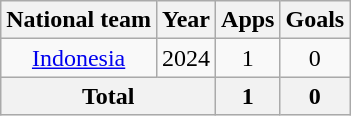<table class="wikitable" style="text-align:center">
<tr>
<th>National team</th>
<th>Year</th>
<th>Apps</th>
<th>Goals</th>
</tr>
<tr>
<td><a href='#'>Indonesia</a></td>
<td>2024</td>
<td>1</td>
<td>0</td>
</tr>
<tr>
<th colspan=2>Total</th>
<th>1</th>
<th>0</th>
</tr>
</table>
